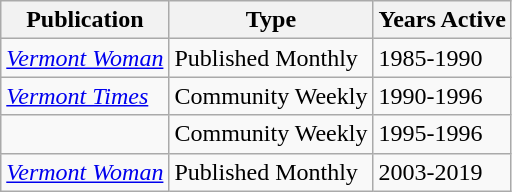<table class="wikitable">
<tr>
<th>Publication</th>
<th>Type</th>
<th>Years Active</th>
</tr>
<tr>
<td><em><a href='#'>Vermont Woman</a></em></td>
<td>Published Monthly</td>
<td>1985-1990 </td>
</tr>
<tr>
<td><em><a href='#'>Vermont Times</a></em></td>
<td>Community Weekly</td>
<td>1990-1996 </td>
</tr>
<tr>
<td> </td>
<td>Community Weekly</td>
<td>1995-1996 </td>
</tr>
<tr>
<td><em><a href='#'>Vermont Woman</a></em></td>
<td>Published Monthly</td>
<td>2003-2019 </td>
</tr>
</table>
